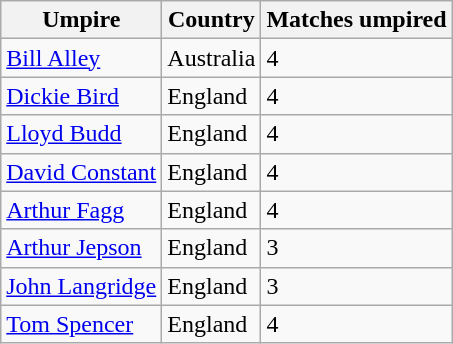<table class="wikitable">
<tr>
<th>Umpire</th>
<th>Country</th>
<th>Matches umpired</th>
</tr>
<tr>
<td><a href='#'>Bill Alley</a></td>
<td>Australia</td>
<td>4</td>
</tr>
<tr>
<td><a href='#'>Dickie Bird</a></td>
<td>England</td>
<td>4</td>
</tr>
<tr>
<td><a href='#'>Lloyd Budd</a></td>
<td>England</td>
<td>4</td>
</tr>
<tr>
<td><a href='#'>David Constant</a></td>
<td>England</td>
<td>4</td>
</tr>
<tr>
<td><a href='#'>Arthur Fagg</a></td>
<td>England</td>
<td>4</td>
</tr>
<tr>
<td><a href='#'>Arthur Jepson</a></td>
<td>England</td>
<td>3</td>
</tr>
<tr>
<td><a href='#'>John Langridge</a></td>
<td>England</td>
<td>3</td>
</tr>
<tr>
<td><a href='#'>Tom Spencer</a></td>
<td>England</td>
<td>4</td>
</tr>
</table>
